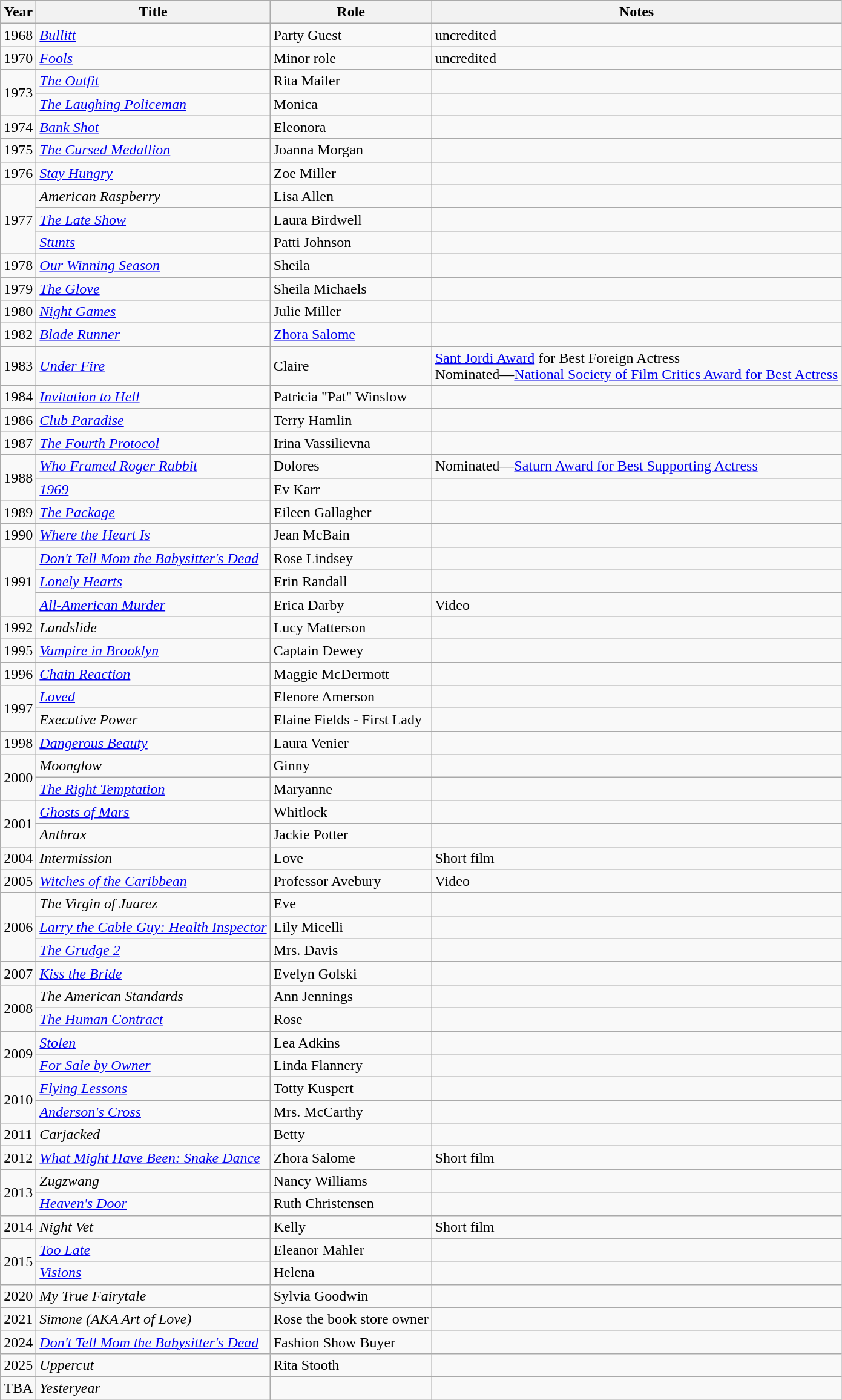<table class="wikitable sortable">
<tr>
<th>Year</th>
<th>Title</th>
<th>Role</th>
<th class="unsortable">Notes</th>
</tr>
<tr>
<td>1968</td>
<td><em><a href='#'>Bullitt</a></em></td>
<td>Party Guest</td>
<td>uncredited</td>
</tr>
<tr>
<td>1970</td>
<td><em><a href='#'>Fools</a></em></td>
<td>Minor role</td>
<td>uncredited</td>
</tr>
<tr>
<td rowspan="2" scope="row">1973</td>
<td><em><a href='#'>The Outfit</a></em></td>
<td>Rita Mailer</td>
<td></td>
</tr>
<tr>
<td><em><a href='#'>The Laughing Policeman</a></em></td>
<td>Monica</td>
<td></td>
</tr>
<tr>
<td>1974</td>
<td><em><a href='#'>Bank Shot</a></em></td>
<td>Eleonora</td>
<td></td>
</tr>
<tr>
<td>1975</td>
<td><em><a href='#'>The Cursed Medallion</a></em></td>
<td>Joanna Morgan</td>
<td></td>
</tr>
<tr>
<td>1976</td>
<td><em><a href='#'>Stay Hungry</a></em></td>
<td>Zoe Miller</td>
<td></td>
</tr>
<tr>
<td rowspan="3" scope="row">1977</td>
<td><em>American Raspberry</em></td>
<td>Lisa Allen</td>
<td></td>
</tr>
<tr>
<td><em><a href='#'>The Late Show</a></em></td>
<td>Laura Birdwell</td>
<td></td>
</tr>
<tr>
<td><em><a href='#'>Stunts</a></em></td>
<td>Patti Johnson</td>
<td></td>
</tr>
<tr>
<td>1978</td>
<td><em><a href='#'>Our Winning Season</a></em></td>
<td>Sheila</td>
<td></td>
</tr>
<tr>
<td>1979</td>
<td><em><a href='#'>The Glove</a></em></td>
<td>Sheila Michaels</td>
<td></td>
</tr>
<tr>
<td>1980</td>
<td><em><a href='#'>Night Games</a></em></td>
<td>Julie Miller</td>
<td></td>
</tr>
<tr>
<td>1982</td>
<td><em><a href='#'>Blade Runner</a></em></td>
<td><a href='#'>Zhora Salome</a></td>
<td></td>
</tr>
<tr>
<td>1983</td>
<td><em><a href='#'>Under Fire</a></em></td>
<td>Claire</td>
<td><a href='#'>Sant Jordi Award</a> for Best Foreign Actress<br>Nominated—<a href='#'>National Society of Film Critics Award for Best Actress</a></td>
</tr>
<tr>
<td>1984</td>
<td><em><a href='#'>Invitation to Hell</a></em></td>
<td>Patricia "Pat" Winslow</td>
<td></td>
</tr>
<tr>
<td>1986</td>
<td><em><a href='#'>Club Paradise</a></em></td>
<td>Terry Hamlin</td>
<td></td>
</tr>
<tr>
<td>1987</td>
<td><em><a href='#'>The Fourth Protocol</a></em></td>
<td>Irina Vassilievna</td>
<td></td>
</tr>
<tr>
<td rowspan="2" scope="row">1988</td>
<td><em><a href='#'>Who Framed Roger Rabbit</a></em></td>
<td>Dolores</td>
<td>Nominated—<a href='#'>Saturn Award for Best Supporting Actress</a></td>
</tr>
<tr>
<td><em><a href='#'>1969</a></em></td>
<td>Ev Karr</td>
<td></td>
</tr>
<tr>
<td>1989</td>
<td><em><a href='#'>The Package</a></em></td>
<td>Eileen Gallagher</td>
<td></td>
</tr>
<tr>
<td>1990</td>
<td><em><a href='#'>Where the Heart Is</a></em></td>
<td>Jean McBain</td>
<td></td>
</tr>
<tr>
<td rowspan="3" scope="row">1991</td>
<td><em><a href='#'>Don't Tell Mom the Babysitter's Dead</a></em></td>
<td>Rose Lindsey</td>
<td></td>
</tr>
<tr>
<td><em><a href='#'>Lonely Hearts</a></em></td>
<td>Erin Randall</td>
<td></td>
</tr>
<tr>
<td><em><a href='#'>All-American Murder</a></em></td>
<td>Erica Darby</td>
<td>Video</td>
</tr>
<tr>
<td>1992</td>
<td><em>Landslide</em></td>
<td>Lucy Matterson</td>
<td></td>
</tr>
<tr>
<td>1995</td>
<td><em><a href='#'>Vampire in Brooklyn</a></em></td>
<td>Captain Dewey</td>
<td></td>
</tr>
<tr>
<td>1996</td>
<td><em><a href='#'>Chain Reaction</a></em></td>
<td>Maggie McDermott</td>
<td></td>
</tr>
<tr>
<td rowspan="2" scope="row">1997</td>
<td><em><a href='#'>Loved</a></em></td>
<td>Elenore Amerson</td>
<td></td>
</tr>
<tr>
<td><em>Executive Power</em></td>
<td>Elaine Fields - First Lady</td>
<td></td>
</tr>
<tr>
<td>1998</td>
<td><em><a href='#'>Dangerous Beauty</a></em></td>
<td>Laura Venier</td>
<td></td>
</tr>
<tr>
<td rowspan="2" scope="row">2000</td>
<td><em>Moonglow</em></td>
<td>Ginny</td>
<td></td>
</tr>
<tr>
<td><em><a href='#'>The Right Temptation</a></em></td>
<td>Maryanne</td>
<td></td>
</tr>
<tr>
<td rowspan="2" scope="row">2001</td>
<td><em><a href='#'>Ghosts of Mars</a></em></td>
<td>Whitlock</td>
<td></td>
</tr>
<tr>
<td><em>Anthrax</em></td>
<td>Jackie Potter</td>
<td></td>
</tr>
<tr>
<td>2004</td>
<td><em>Intermission</em></td>
<td>Love</td>
<td>Short film</td>
</tr>
<tr>
<td>2005</td>
<td><em><a href='#'>Witches of the Caribbean</a></em></td>
<td>Professor Avebury</td>
<td>Video</td>
</tr>
<tr>
<td rowspan="3" scope="row">2006</td>
<td><em>The Virgin of Juarez</em></td>
<td>Eve</td>
<td></td>
</tr>
<tr>
<td><em><a href='#'>Larry the Cable Guy: Health Inspector</a></em></td>
<td>Lily Micelli</td>
<td></td>
</tr>
<tr>
<td><em><a href='#'>The Grudge 2</a></em></td>
<td>Mrs. Davis</td>
<td></td>
</tr>
<tr>
<td>2007</td>
<td><em><a href='#'>Kiss the Bride</a></em></td>
<td>Evelyn Golski</td>
<td></td>
</tr>
<tr>
<td rowspan="2" scope="row">2008</td>
<td><em>The American Standards</em></td>
<td>Ann Jennings</td>
<td></td>
</tr>
<tr>
<td><em><a href='#'>The Human Contract</a></em></td>
<td>Rose</td>
<td></td>
</tr>
<tr>
<td rowspan="2" scope="row">2009</td>
<td><em><a href='#'>Stolen</a></em></td>
<td>Lea Adkins</td>
<td></td>
</tr>
<tr>
<td><em><a href='#'>For Sale by Owner</a></em></td>
<td>Linda Flannery</td>
<td></td>
</tr>
<tr>
<td rowspan="2" scope="row">2010</td>
<td><em><a href='#'>Flying Lessons</a></em></td>
<td>Totty Kuspert</td>
<td></td>
</tr>
<tr>
<td><em><a href='#'>Anderson's Cross</a></em></td>
<td>Mrs. McCarthy</td>
<td></td>
</tr>
<tr>
<td>2011</td>
<td><em>Carjacked</em></td>
<td>Betty</td>
<td></td>
</tr>
<tr>
<td>2012</td>
<td><em><a href='#'>What Might Have Been: Snake Dance</a></em></td>
<td>Zhora Salome</td>
<td>Short film</td>
</tr>
<tr>
<td rowspan="2" scope="row">2013</td>
<td><em>Zugzwang</em></td>
<td>Nancy Williams</td>
<td></td>
</tr>
<tr>
<td><em><a href='#'>Heaven's Door</a></em></td>
<td>Ruth Christensen</td>
<td></td>
</tr>
<tr>
<td>2014</td>
<td><em>Night Vet</em></td>
<td>Kelly</td>
<td>Short film</td>
</tr>
<tr>
<td rowspan="2" scope="row">2015</td>
<td><em><a href='#'>Too Late</a></em></td>
<td>Eleanor Mahler</td>
<td></td>
</tr>
<tr>
<td><em><a href='#'>Visions</a></em></td>
<td>Helena</td>
<td></td>
</tr>
<tr>
<td>2020</td>
<td><em>My True Fairytale </em></td>
<td>Sylvia Goodwin</td>
<td></td>
</tr>
<tr>
<td>2021</td>
<td><em>Simone (AKA Art of Love) </em></td>
<td>Rose the book store owner</td>
<td></td>
</tr>
<tr>
<td>2024</td>
<td><em><a href='#'>Don't Tell Mom the Babysitter's Dead</a></em></td>
<td>Fashion Show Buyer</td>
<td></td>
</tr>
<tr>
<td>2025</td>
<td><em>Uppercut</em></td>
<td>Rita Stooth</td>
<td></td>
</tr>
<tr>
<td>TBA</td>
<td><em>Yesteryear</em></td>
<td></td>
<td></td>
</tr>
</table>
